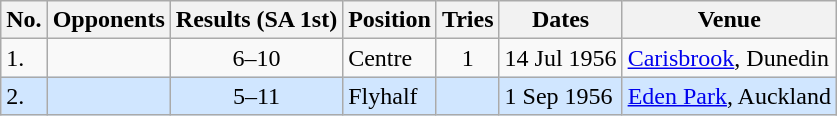<table class="wikitable">
<tr>
<th>No.</th>
<th>Opponents</th>
<th>Results (SA 1st)</th>
<th>Position</th>
<th>Tries</th>
<th>Dates</th>
<th>Venue</th>
</tr>
<tr>
<td>1.</td>
<td></td>
<td align="center">6–10</td>
<td>Centre</td>
<td align="center">1</td>
<td>14 Jul 1956</td>
<td><a href='#'>Carisbrook</a>, Dunedin</td>
</tr>
<tr style="background: #D0E6FF;">
<td>2.</td>
<td></td>
<td align="center">5–11</td>
<td>Flyhalf</td>
<td></td>
<td>1 Sep 1956</td>
<td><a href='#'>Eden Park</a>, Auckland</td>
</tr>
</table>
